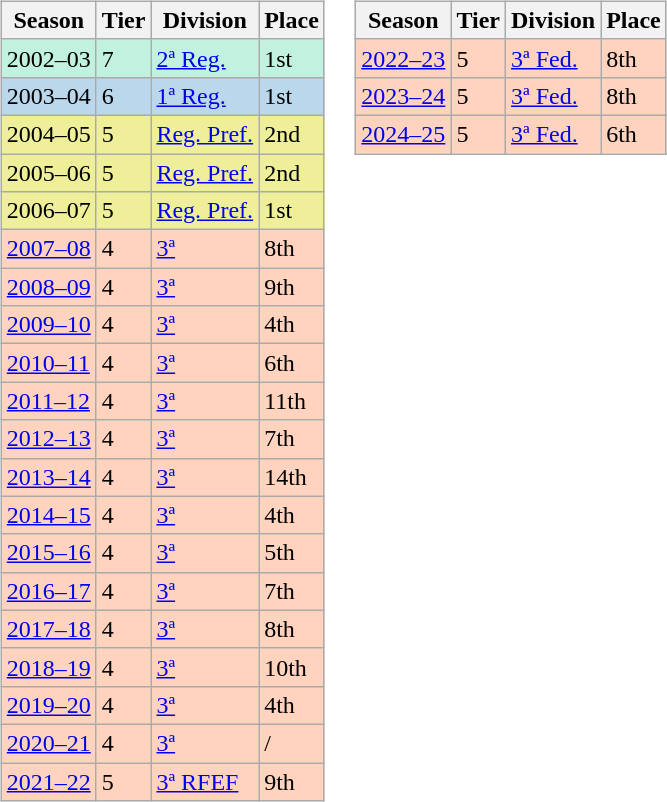<table>
<tr>
<td valign="top" width=0%><br><table class="wikitable">
<tr style="background:#f0f6fa;">
<th>Season</th>
<th>Tier</th>
<th>Division</th>
<th>Place</th>
</tr>
<tr>
<td style="background:#C0F2DF;">2002–03</td>
<td style="background:#C0F2DF;">7</td>
<td style="background:#C0F2DF;"><a href='#'>2ª Reg.</a></td>
<td style="background:#C0F2DF;">1st</td>
</tr>
<tr>
<td style="background:#BBD7EC;">2003–04</td>
<td style="background:#BBD7EC;">6</td>
<td style="background:#BBD7EC;"><a href='#'>1ª Reg.</a></td>
<td style="background:#BBD7EC;">1st</td>
</tr>
<tr>
<td style="background:#EFEF99;">2004–05</td>
<td style="background:#EFEF99;">5</td>
<td style="background:#EFEF99;"><a href='#'>Reg. Pref.</a></td>
<td style="background:#EFEF99;">2nd</td>
</tr>
<tr>
<td style="background:#EFEF99;">2005–06</td>
<td style="background:#EFEF99;">5</td>
<td style="background:#EFEF99;"><a href='#'>Reg. Pref.</a></td>
<td style="background:#EFEF99;">2nd</td>
</tr>
<tr>
<td style="background:#EFEF99;">2006–07</td>
<td style="background:#EFEF99;">5</td>
<td style="background:#EFEF99;"><a href='#'>Reg. Pref.</a></td>
<td style="background:#EFEF99;">1st</td>
</tr>
<tr>
<td style="background:#FFD3BD;"><a href='#'>2007–08</a></td>
<td style="background:#FFD3BD;">4</td>
<td style="background:#FFD3BD;"><a href='#'>3ª</a></td>
<td style="background:#FFD3BD;">8th</td>
</tr>
<tr>
<td style="background:#FFD3BD;"><a href='#'>2008–09</a></td>
<td style="background:#FFD3BD;">4</td>
<td style="background:#FFD3BD;"><a href='#'>3ª</a></td>
<td style="background:#FFD3BD;">9th</td>
</tr>
<tr>
<td style="background:#FFD3BD;"><a href='#'>2009–10</a></td>
<td style="background:#FFD3BD;">4</td>
<td style="background:#FFD3BD;"><a href='#'>3ª</a></td>
<td style="background:#FFD3BD;">4th</td>
</tr>
<tr>
<td style="background:#FFD3BD;"><a href='#'>2010–11</a></td>
<td style="background:#FFD3BD;">4</td>
<td style="background:#FFD3BD;"><a href='#'>3ª</a></td>
<td style="background:#FFD3BD;">6th</td>
</tr>
<tr>
<td style="background:#FFD3BD;"><a href='#'>2011–12</a></td>
<td style="background:#FFD3BD;">4</td>
<td style="background:#FFD3BD;"><a href='#'>3ª</a></td>
<td style="background:#FFD3BD;">11th</td>
</tr>
<tr>
<td style="background:#FFD3BD;"><a href='#'>2012–13</a></td>
<td style="background:#FFD3BD;">4</td>
<td style="background:#FFD3BD;"><a href='#'>3ª</a></td>
<td style="background:#FFD3BD;">7th</td>
</tr>
<tr>
<td style="background:#FFD3BD;"><a href='#'>2013–14</a></td>
<td style="background:#FFD3BD;">4</td>
<td style="background:#FFD3BD;"><a href='#'>3ª</a></td>
<td style="background:#FFD3BD;">14th</td>
</tr>
<tr>
<td style="background:#FFD3BD;"><a href='#'>2014–15</a></td>
<td style="background:#FFD3BD;">4</td>
<td style="background:#FFD3BD;"><a href='#'>3ª</a></td>
<td style="background:#FFD3BD;">4th</td>
</tr>
<tr>
<td style="background:#FFD3BD;"><a href='#'>2015–16</a></td>
<td style="background:#FFD3BD;">4</td>
<td style="background:#FFD3BD;"><a href='#'>3ª</a></td>
<td style="background:#FFD3BD;">5th</td>
</tr>
<tr>
<td style="background:#FFD3BD;"><a href='#'>2016–17</a></td>
<td style="background:#FFD3BD;">4</td>
<td style="background:#FFD3BD;"><a href='#'>3ª</a></td>
<td style="background:#FFD3BD;">7th</td>
</tr>
<tr>
<td style="background:#FFD3BD;"><a href='#'>2017–18</a></td>
<td style="background:#FFD3BD;">4</td>
<td style="background:#FFD3BD;"><a href='#'>3ª</a></td>
<td style="background:#FFD3BD;">8th</td>
</tr>
<tr>
<td style="background:#FFD3BD;"><a href='#'>2018–19</a></td>
<td style="background:#FFD3BD;">4</td>
<td style="background:#FFD3BD;"><a href='#'>3ª</a></td>
<td style="background:#FFD3BD;">10th</td>
</tr>
<tr>
<td style="background:#FFD3BD;"><a href='#'>2019–20</a></td>
<td style="background:#FFD3BD;">4</td>
<td style="background:#FFD3BD;"><a href='#'>3ª</a></td>
<td style="background:#FFD3BD;">4th</td>
</tr>
<tr>
<td style="background:#FFD3BD;"><a href='#'>2020–21</a></td>
<td style="background:#FFD3BD;">4</td>
<td style="background:#FFD3BD;"><a href='#'>3ª</a></td>
<td style="background:#FFD3BD;"> / </td>
</tr>
<tr>
<td style="background:#FFD3BD;"><a href='#'>2021–22</a></td>
<td style="background:#FFD3BD;">5</td>
<td style="background:#FFD3BD;"><a href='#'>3ª RFEF</a></td>
<td style="background:#FFD3BD;">9th</td>
</tr>
</table>
</td>
<td valign="top" width=0%><br><table class="wikitable">
<tr style="background:#f0f6fa;">
<th>Season</th>
<th>Tier</th>
<th>Division</th>
<th>Place</th>
</tr>
<tr>
<td style="background:#FFD3BD;"><a href='#'>2022–23</a></td>
<td style="background:#FFD3BD;">5</td>
<td style="background:#FFD3BD;"><a href='#'>3ª Fed.</a></td>
<td style="background:#FFD3BD;">8th</td>
</tr>
<tr>
<td style="background:#FFD3BD;"><a href='#'>2023–24</a></td>
<td style="background:#FFD3BD;">5</td>
<td style="background:#FFD3BD;"><a href='#'>3ª Fed.</a></td>
<td style="background:#FFD3BD;">8th</td>
</tr>
<tr>
<td style="background:#FFD3BD;"><a href='#'>2024–25</a></td>
<td style="background:#FFD3BD;">5</td>
<td style="background:#FFD3BD;"><a href='#'>3ª Fed.</a></td>
<td style="background:#FFD3BD;">6th</td>
</tr>
</table>
</td>
</tr>
</table>
